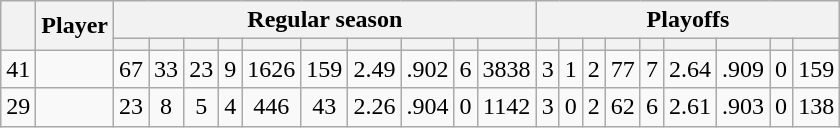<table class="wikitable plainrowheaders" style="text-align:center;">
<tr>
<th scope="col" rowspan="2"></th>
<th scope="col" rowspan="2">Player</th>
<th scope=colgroup colspan=10>Regular season</th>
<th scope=colgroup colspan=9>Playoffs</th>
</tr>
<tr>
<th scope="col"></th>
<th scope="col"></th>
<th scope="col"></th>
<th scope="col"></th>
<th scope="col"></th>
<th scope="col"></th>
<th scope="col"></th>
<th scope="col"></th>
<th scope="col"></th>
<th scope="col"></th>
<th scope="col"></th>
<th scope="col"></th>
<th scope="col"></th>
<th scope="col"></th>
<th scope="col"></th>
<th scope="col"></th>
<th scope="col"></th>
<th scope="col"></th>
<th scope="col"></th>
</tr>
<tr>
<td scope="row">41</td>
<td align="left"></td>
<td>67</td>
<td>33</td>
<td>23</td>
<td>9</td>
<td>1626</td>
<td>159</td>
<td>2.49</td>
<td>.902</td>
<td>6</td>
<td>3838</td>
<td>3</td>
<td>1</td>
<td>2</td>
<td>77</td>
<td>7</td>
<td>2.64</td>
<td>.909</td>
<td>0</td>
<td>159</td>
</tr>
<tr>
<td scope="row">29</td>
<td align="left"></td>
<td>23</td>
<td>8</td>
<td>5</td>
<td>4</td>
<td>446</td>
<td>43</td>
<td>2.26</td>
<td>.904</td>
<td>0</td>
<td>1142</td>
<td>3</td>
<td>0</td>
<td>2</td>
<td>62</td>
<td>6</td>
<td>2.61</td>
<td>.903</td>
<td>0</td>
<td>138</td>
</tr>
</table>
